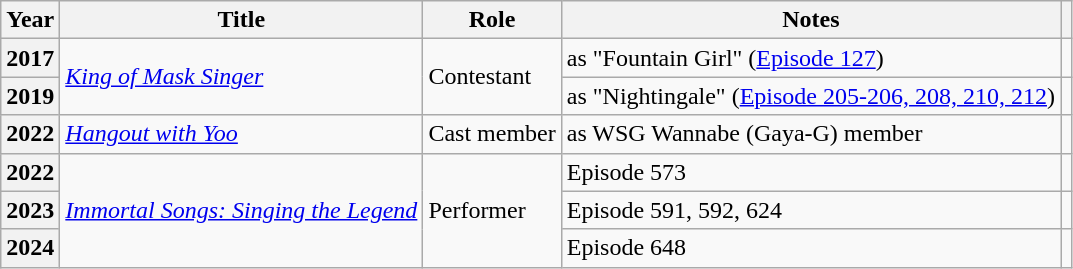<table class="wikitable plainrowheaders sortable">
<tr>
<th scope="col">Year</th>
<th scope="col">Title</th>
<th scope="col">Role</th>
<th scope="col">Notes</th>
<th scope="col" class="unsortable"></th>
</tr>
<tr>
<th scope="row">2017</th>
<td rowspan="2"><em><a href='#'>King of Mask Singer</a></em></td>
<td rowspan="2">Contestant</td>
<td>as "Fountain Girl" (<a href='#'>Episode 127</a>)</td>
<td style="text-align:center"></td>
</tr>
<tr>
<th scope="row">2019</th>
<td>as "Nightingale" (<a href='#'>Episode 205-206, 208, 210, 212</a>)</td>
<td style="text-align:center"></td>
</tr>
<tr>
<th scope="row">2022</th>
<td><em><a href='#'>Hangout with Yoo</a></em></td>
<td>Cast member</td>
<td>as WSG Wannabe (Gaya-G) member</td>
<td style="text-align:center"></td>
</tr>
<tr>
<th scope="row">2022</th>
<td rowspan="3"><em><a href='#'>Immortal Songs: Singing the Legend</a></em></td>
<td rowspan="3">Performer</td>
<td>Episode 573</td>
<td style="text-align:center"></td>
</tr>
<tr>
<th scope="row">2023</th>
<td>Episode 591, 592, 624</td>
<td style="text-align:center"></td>
</tr>
<tr>
<th scope="row">2024</th>
<td>Episode 648</td>
<td style="text-align:center"></td>
</tr>
</table>
